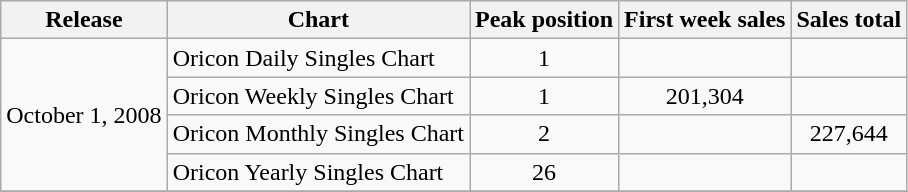<table class="wikitable">
<tr>
<th>Release</th>
<th>Chart</th>
<th>Peak position</th>
<th>First week sales</th>
<th>Sales total</th>
</tr>
<tr>
<td rowspan="4">October 1, 2008</td>
<td>Oricon Daily Singles Chart</td>
<td align="center">1</td>
<td></td>
<td></td>
</tr>
<tr>
<td>Oricon Weekly Singles Chart</td>
<td align="center">1</td>
<td align="center">201,304</td>
<td></td>
</tr>
<tr>
<td>Oricon Monthly Singles Chart</td>
<td align="center">2</td>
<td></td>
<td align="center">227,644</td>
</tr>
<tr>
<td>Oricon Yearly Singles Chart</td>
<td align="center">26</td>
<td></td>
<td></td>
</tr>
<tr>
</tr>
</table>
